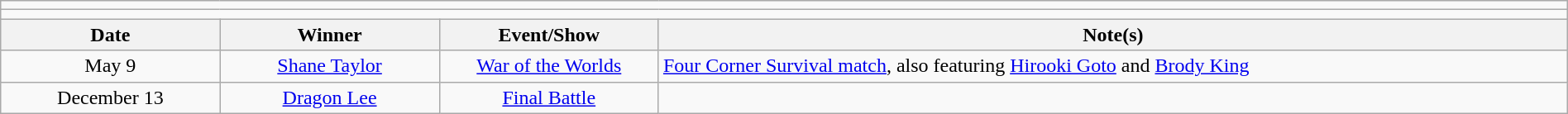<table class="wikitable" style="text-align:center; width:100%;">
<tr>
<td colspan="4"></td>
</tr>
<tr>
<td colspan="4"><strong></strong></td>
</tr>
<tr>
<th width=14%>Date</th>
<th width=14%>Winner</th>
<th width=14%>Event/Show</th>
<th width=58%>Note(s)</th>
</tr>
<tr>
<td>May 9</td>
<td><a href='#'>Shane Taylor</a></td>
<td><a href='#'>War of the Worlds</a></td>
<td align=left><a href='#'>Four Corner Survival match</a>, also featuring <a href='#'>Hirooki Goto</a> and <a href='#'>Brody King</a></td>
</tr>
<tr>
<td>December 13</td>
<td><a href='#'>Dragon Lee</a></td>
<td><a href='#'>Final Battle</a></td>
<td></td>
</tr>
</table>
